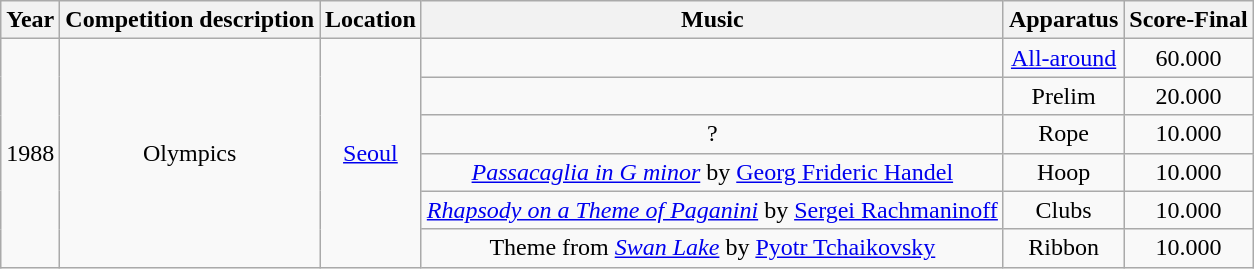<table class="wikitable" style="text-align:center">
<tr>
<th>Year</th>
<th>Competition description</th>
<th>Location</th>
<th>Music </th>
<th>Apparatus</th>
<th>Score-Final</th>
</tr>
<tr>
<td rowspan="6">1988</td>
<td rowspan="6">Olympics</td>
<td rowspan="6"><a href='#'>Seoul</a></td>
<td></td>
<td><a href='#'>All-around</a></td>
<td>60.000</td>
</tr>
<tr>
<td></td>
<td>Prelim</td>
<td>20.000</td>
</tr>
<tr>
<td>?</td>
<td>Rope</td>
<td>10.000</td>
</tr>
<tr>
<td><em><a href='#'>Passacaglia in G minor</a></em> by <a href='#'>Georg Frideric Handel</a></td>
<td>Hoop</td>
<td>10.000</td>
</tr>
<tr>
<td><em><a href='#'>Rhapsody on a Theme of Paganini</a></em> by <a href='#'>Sergei Rachmaninoff</a></td>
<td>Clubs</td>
<td>10.000</td>
</tr>
<tr>
<td>Theme from <em><a href='#'>Swan Lake</a></em> by <a href='#'>Pyotr Tchaikovsky</a></td>
<td>Ribbon</td>
<td>10.000</td>
</tr>
</table>
